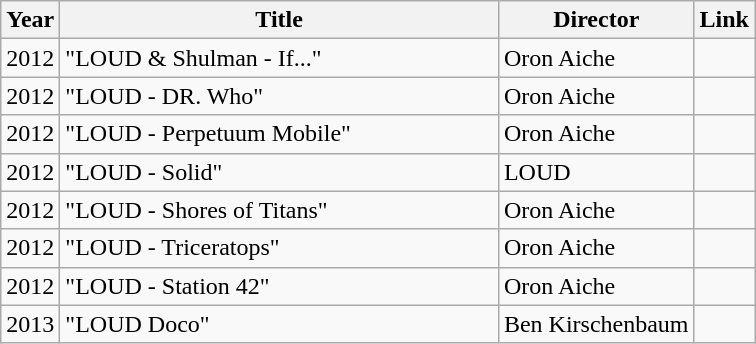<table class="wikitable">
<tr>
<th>Year</th>
<th style="width:285px;">Title</th>
<th>Director</th>
<th>Link</th>
</tr>
<tr>
<td>2012</td>
<td>"LOUD & Shulman - If..."</td>
<td>Oron Aiche</td>
<td></td>
</tr>
<tr>
<td>2012</td>
<td>"LOUD - DR. Who"</td>
<td>Oron Aiche</td>
<td></td>
</tr>
<tr>
<td>2012</td>
<td>"LOUD - Perpetuum Mobile"</td>
<td>Oron Aiche</td>
<td></td>
</tr>
<tr>
<td>2012</td>
<td>"LOUD - Solid"</td>
<td>LOUD</td>
<td></td>
</tr>
<tr>
<td>2012</td>
<td>"LOUD - Shores of Titans"</td>
<td>Oron Aiche</td>
<td></td>
</tr>
<tr>
<td>2012</td>
<td>"LOUD - Triceratops"</td>
<td>Oron Aiche</td>
<td></td>
</tr>
<tr>
<td>2012</td>
<td>"LOUD - Station 42"</td>
<td>Oron Aiche</td>
<td></td>
</tr>
<tr>
<td>2013</td>
<td>"LOUD Doco"</td>
<td>Ben Kirschenbaum</td>
<td></td>
</tr>
</table>
